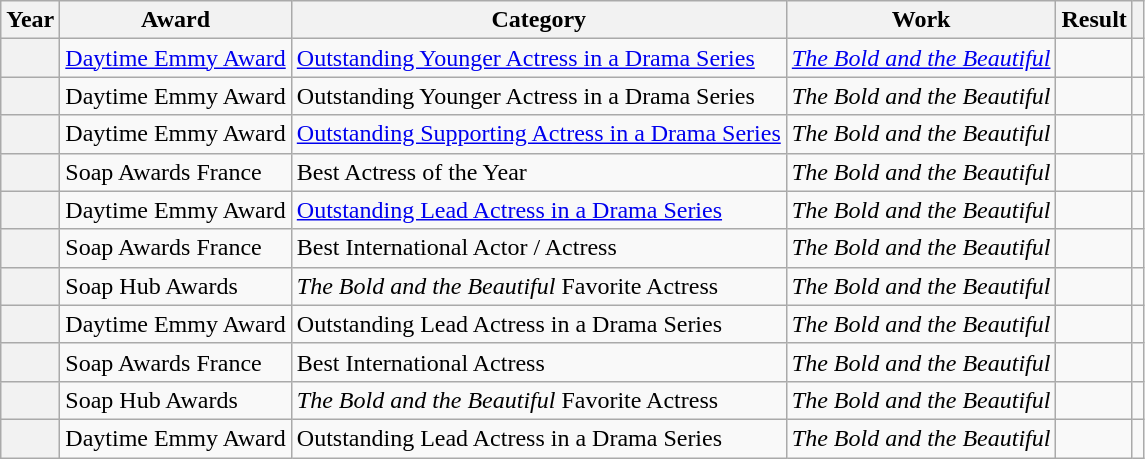<table class="wikitable sortable plainrowheaders">
<tr>
<th scope="col">Year</th>
<th scope="col">Award</th>
<th scope="col">Category</th>
<th scope="col">Work</th>
<th scope="col">Result</th>
<th scope="col" class="unsortable"></th>
</tr>
<tr>
<th scope="row"></th>
<td><a href='#'>Daytime Emmy Award</a></td>
<td><a href='#'>Outstanding Younger Actress in a Drama Series</a></td>
<td><em><a href='#'>The Bold and the Beautiful</a></em></td>
<td></td>
<td></td>
</tr>
<tr>
<th scope="row"></th>
<td>Daytime Emmy Award</td>
<td>Outstanding Younger Actress in a Drama Series</td>
<td><em>The Bold and the Beautiful</em></td>
<td></td>
<td></td>
</tr>
<tr>
<th scope="row"></th>
<td>Daytime Emmy Award</td>
<td><a href='#'>Outstanding Supporting Actress in a Drama Series</a></td>
<td><em>The Bold and the Beautiful</em></td>
<td></td>
<td></td>
</tr>
<tr>
<th scope="row"></th>
<td>Soap Awards France</td>
<td>Best Actress of the Year</td>
<td><em>The Bold and the Beautiful</em></td>
<td></td>
<td></td>
</tr>
<tr>
<th scope="row"></th>
<td>Daytime Emmy Award</td>
<td><a href='#'>Outstanding Lead Actress in a Drama Series</a></td>
<td><em>The Bold and the Beautiful</em></td>
<td></td>
<td></td>
</tr>
<tr>
<th scope="row"></th>
<td>Soap Awards France</td>
<td>Best International Actor / Actress</td>
<td><em>The Bold and the Beautiful</em></td>
<td></td>
<td></td>
</tr>
<tr>
<th scope="row"></th>
<td>Soap Hub Awards</td>
<td><em>The Bold and the Beautiful</em> Favorite Actress</td>
<td><em>The Bold and the Beautiful</em></td>
<td></td>
<td></td>
</tr>
<tr>
<th scope="row"></th>
<td>Daytime Emmy Award</td>
<td>Outstanding Lead Actress in a Drama Series</td>
<td><em>The Bold and the Beautiful</em></td>
<td></td>
<td></td>
</tr>
<tr>
<th scope="row"></th>
<td>Soap Awards France</td>
<td>Best International Actress</td>
<td><em>The Bold and the Beautiful</em></td>
<td></td>
<td></td>
</tr>
<tr>
<th scope="row"></th>
<td>Soap Hub Awards</td>
<td><em>The Bold and the Beautiful</em> Favorite Actress</td>
<td><em>The Bold and the Beautiful</em></td>
<td></td>
<td></td>
</tr>
<tr>
<th scope="row"></th>
<td>Daytime Emmy Award</td>
<td>Outstanding Lead Actress in a Drama Series</td>
<td><em>The Bold and the Beautiful</em></td>
<td></td>
<td></td>
</tr>
</table>
